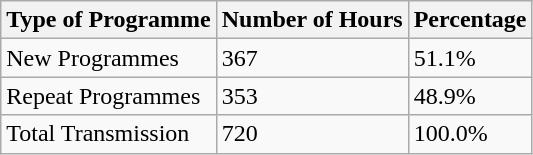<table class="wikitable">
<tr>
<th>Type of Programme</th>
<th>Number of Hours</th>
<th>Percentage</th>
</tr>
<tr>
<td>New Programmes</td>
<td>367</td>
<td>51.1%</td>
</tr>
<tr>
<td>Repeat Programmes</td>
<td>353</td>
<td>48.9%</td>
</tr>
<tr>
<td>Total Transmission</td>
<td>720</td>
<td>100.0%</td>
</tr>
</table>
